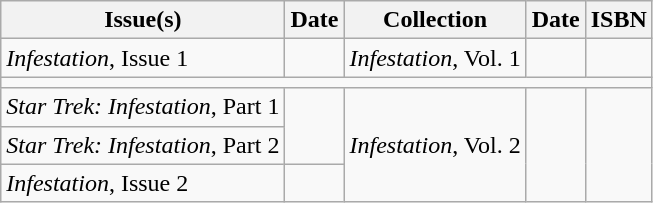<table class="wikitable">
<tr>
<th>Issue(s)</th>
<th>Date</th>
<th>Collection</th>
<th>Date</th>
<th>ISBN</th>
</tr>
<tr>
<td><em>Infestation</em>, Issue 1</td>
<td></td>
<td><em>Infestation</em>, Vol. 1</td>
<td></td>
<td></td>
</tr>
<tr>
<td colspan="5"></td>
</tr>
<tr>
<td><em>Star Trek: Infestation</em>, Part 1</td>
<td rowspan="2"></td>
<td rowspan="3"><em>Infestation</em>, Vol. 2</td>
<td rowspan="3"></td>
<td rowspan="3"></td>
</tr>
<tr>
<td><em>Star Trek: Infestation</em>, Part 2</td>
</tr>
<tr>
<td><em>Infestation</em>, Issue 2</td>
<td></td>
</tr>
</table>
